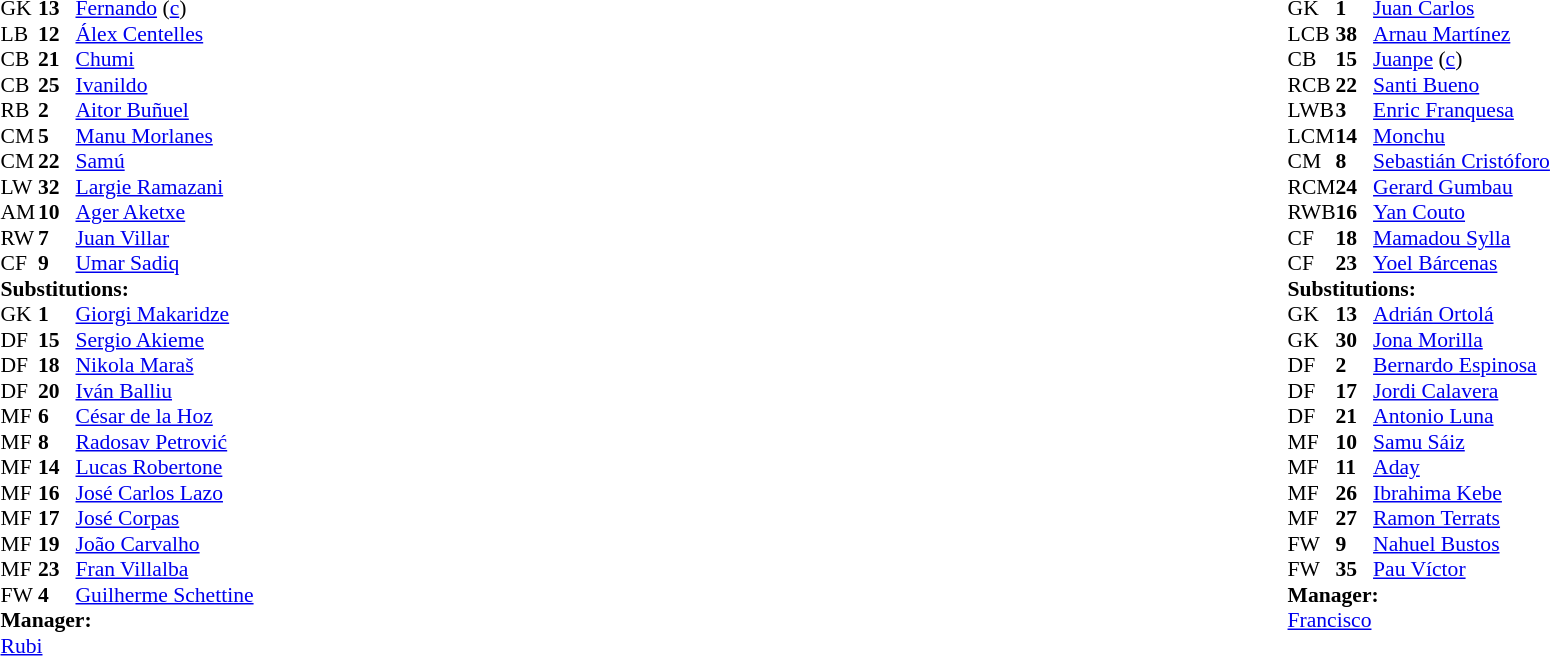<table width="100%">
<tr>
<td valign="top" width="50%"><br><table style="font-size: 90%" cellspacing="0" cellpadding="0">
<tr>
<th width="25"></th>
<th width="25"></th>
</tr>
<tr>
<td>GK</td>
<td><strong>13</strong></td>
<td> <a href='#'>Fernando</a> (<a href='#'>c</a>)</td>
</tr>
<tr>
<td>LB</td>
<td><strong>12</strong></td>
<td> <a href='#'>Álex Centelles</a></td>
<td></td>
<td></td>
</tr>
<tr>
<td>CB</td>
<td><strong>21</strong></td>
<td> <a href='#'>Chumi</a></td>
</tr>
<tr>
<td>CB</td>
<td><strong>25</strong></td>
<td> <a href='#'>Ivanildo</a></td>
<td></td>
</tr>
<tr>
<td>RB</td>
<td><strong>2</strong></td>
<td> <a href='#'>Aitor Buñuel</a></td>
<td></td>
<td></td>
</tr>
<tr>
<td>CM</td>
<td><strong>5</strong></td>
<td> <a href='#'>Manu Morlanes</a></td>
</tr>
<tr>
<td>CM</td>
<td><strong>22</strong></td>
<td> <a href='#'>Samú</a></td>
<td></td>
<td></td>
</tr>
<tr>
<td>LW</td>
<td><strong>32</strong></td>
<td> <a href='#'>Largie Ramazani</a></td>
</tr>
<tr>
<td>AM</td>
<td><strong>10</strong></td>
<td> <a href='#'>Ager Aketxe</a></td>
<td></td>
<td></td>
</tr>
<tr>
<td>RW</td>
<td><strong>7</strong></td>
<td> <a href='#'>Juan Villar</a></td>
<td></td>
<td></td>
</tr>
<tr>
<td>CF</td>
<td><strong>9</strong></td>
<td> <a href='#'>Umar Sadiq</a></td>
</tr>
<tr>
<td colspan=3><strong>Substitutions:</strong></td>
</tr>
<tr>
<td>GK</td>
<td><strong>1</strong></td>
<td> <a href='#'>Giorgi Makaridze</a></td>
</tr>
<tr>
<td>DF</td>
<td><strong>15</strong></td>
<td> <a href='#'>Sergio Akieme</a></td>
<td></td>
<td></td>
</tr>
<tr>
<td>DF</td>
<td><strong>18</strong></td>
<td> <a href='#'>Nikola Maraš</a></td>
</tr>
<tr>
<td>DF</td>
<td><strong>20</strong></td>
<td> <a href='#'>Iván Balliu</a></td>
<td></td>
<td></td>
</tr>
<tr>
<td>MF</td>
<td><strong>6</strong></td>
<td> <a href='#'>César de la Hoz</a></td>
</tr>
<tr>
<td>MF</td>
<td><strong>8</strong></td>
<td> <a href='#'>Radosav Petrović</a></td>
</tr>
<tr>
<td>MF</td>
<td><strong>14</strong></td>
<td> <a href='#'>Lucas Robertone</a></td>
<td></td>
<td></td>
</tr>
<tr>
<td>MF</td>
<td><strong>16</strong></td>
<td> <a href='#'>José Carlos Lazo</a></td>
<td></td>
<td></td>
</tr>
<tr>
<td>MF</td>
<td><strong>17</strong></td>
<td> <a href='#'>José Corpas</a></td>
<td></td>
<td></td>
</tr>
<tr>
<td>MF</td>
<td><strong>19</strong></td>
<td> <a href='#'>João Carvalho</a></td>
</tr>
<tr>
<td>MF</td>
<td><strong>23</strong></td>
<td> <a href='#'>Fran Villalba</a></td>
</tr>
<tr>
<td>FW</td>
<td><strong>4</strong></td>
<td> <a href='#'>Guilherme Schettine</a></td>
</tr>
<tr>
<td colspan=3><strong>Manager:</strong></td>
</tr>
<tr>
<td colspan=3> <a href='#'>Rubi</a></td>
</tr>
</table>
</td>
<td valign="top"></td>
<td valign="top" width="50%"><br><table style="font-size: 90%" cellspacing="0" cellpadding="0" align="center">
<tr>
<th width=25></th>
<th width=25></th>
</tr>
<tr>
<td>GK</td>
<td><strong>1</strong></td>
<td> <a href='#'>Juan Carlos</a></td>
</tr>
<tr>
<td>LCB</td>
<td><strong>38</strong></td>
<td> <a href='#'>Arnau Martínez</a></td>
</tr>
<tr>
<td>CB</td>
<td><strong>15</strong></td>
<td> <a href='#'>Juanpe</a> (<a href='#'>c</a>)</td>
<td></td>
</tr>
<tr>
<td>RCB</td>
<td><strong>22</strong></td>
<td> <a href='#'>Santi Bueno</a></td>
</tr>
<tr>
<td>LWB</td>
<td><strong>3</strong></td>
<td> <a href='#'>Enric Franquesa</a></td>
<td></td>
<td></td>
</tr>
<tr>
<td>LCM</td>
<td><strong>14</strong></td>
<td> <a href='#'>Monchu</a></td>
</tr>
<tr>
<td>CM</td>
<td><strong>8</strong></td>
<td> <a href='#'>Sebastián Cristóforo</a></td>
<td></td>
<td></td>
</tr>
<tr>
<td>RCM</td>
<td><strong>24</strong></td>
<td> <a href='#'>Gerard Gumbau</a></td>
<td></td>
<td></td>
</tr>
<tr>
<td>RWB</td>
<td><strong>16</strong></td>
<td> <a href='#'>Yan Couto</a></td>
<td></td>
<td></td>
</tr>
<tr>
<td>CF</td>
<td><strong>18</strong></td>
<td> <a href='#'>Mamadou Sylla</a></td>
<td></td>
</tr>
<tr>
<td>CF</td>
<td><strong>23</strong></td>
<td> <a href='#'>Yoel Bárcenas</a></td>
<td></td>
<td></td>
</tr>
<tr>
<td colspan=3><strong>Substitutions:</strong></td>
</tr>
<tr>
<td>GK</td>
<td><strong>13</strong></td>
<td> <a href='#'>Adrián Ortolá</a></td>
</tr>
<tr>
<td>GK</td>
<td><strong>30</strong></td>
<td> <a href='#'>Jona Morilla</a></td>
</tr>
<tr>
<td>DF</td>
<td><strong>2</strong></td>
<td> <a href='#'>Bernardo Espinosa</a></td>
</tr>
<tr>
<td>DF</td>
<td><strong>17</strong></td>
<td> <a href='#'>Jordi Calavera</a></td>
</tr>
<tr>
<td>DF</td>
<td><strong>21</strong></td>
<td> <a href='#'>Antonio Luna</a></td>
<td></td>
<td></td>
</tr>
<tr>
<td>MF</td>
<td><strong>10</strong></td>
<td> <a href='#'>Samu Sáiz</a></td>
</tr>
<tr>
<td>MF</td>
<td><strong>11</strong></td>
<td> <a href='#'>Aday</a></td>
<td></td>
<td></td>
</tr>
<tr>
<td>MF</td>
<td><strong>26</strong></td>
<td> <a href='#'>Ibrahima Kebe</a></td>
<td></td>
<td></td>
</tr>
<tr>
<td>MF</td>
<td><strong>27</strong></td>
<td> <a href='#'>Ramon Terrats</a></td>
<td></td>
<td></td>
</tr>
<tr>
<td>FW</td>
<td><strong>9</strong></td>
<td> <a href='#'>Nahuel Bustos</a></td>
<td></td>
<td></td>
</tr>
<tr>
<td>FW</td>
<td><strong>35</strong></td>
<td> <a href='#'>Pau Víctor</a></td>
</tr>
<tr>
<td colspan=3><strong>Manager:</strong></td>
</tr>
<tr>
<td colspan=3> <a href='#'>Francisco</a></td>
</tr>
</table>
</td>
</tr>
</table>
